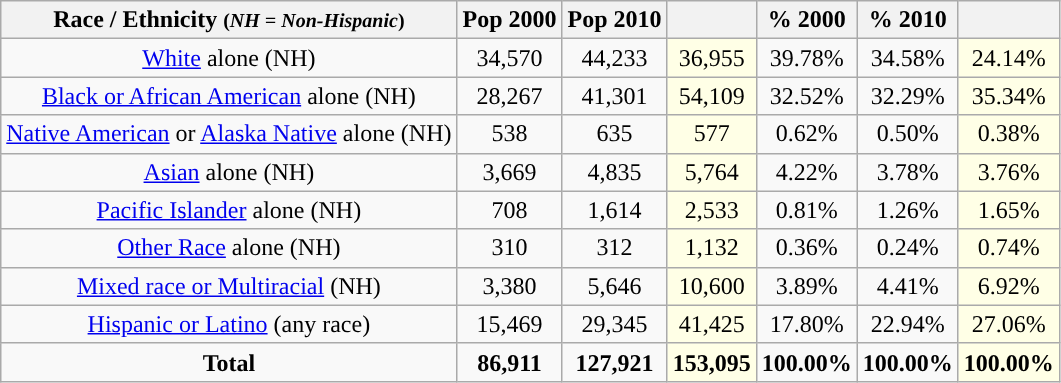<table class="wikitable" style="text-align:center;">
<tr>
<th>Race / Ethnicity <small>(<em>NH = Non-Hispanic</em>)</small></th>
<th>Pop 2000</th>
<th>Pop 2010</th>
<th></th>
<th>% 2000</th>
<th>% 2010</th>
<th></th>
</tr>
<tr>
<td><a href='#'>White</a> alone (NH)</td>
<td>34,570</td>
<td>44,233</td>
<td style='background: #ffffe6;'>36,955</td>
<td>39.78%</td>
<td>34.58%</td>
<td style='background: #ffffe6;'>24.14%</td>
</tr>
<tr>
<td><a href='#'>Black or African American</a> alone (NH)</td>
<td>28,267</td>
<td>41,301</td>
<td style='background: #ffffe6;'>54,109</td>
<td>32.52%</td>
<td>32.29%</td>
<td style='background: #ffffe6;'>35.34%</td>
</tr>
<tr>
<td><a href='#'>Native American</a> or <a href='#'>Alaska Native</a> alone (NH)</td>
<td>538</td>
<td>635</td>
<td style='background: #ffffe6;'>577</td>
<td>0.62%</td>
<td>0.50%</td>
<td style='background: #ffffe6;'>0.38%</td>
</tr>
<tr>
<td><a href='#'>Asian</a> alone (NH)</td>
<td>3,669</td>
<td>4,835</td>
<td style='background: #ffffe6;'>5,764</td>
<td>4.22%</td>
<td>3.78%</td>
<td style='background: #ffffe6;'>3.76%</td>
</tr>
<tr>
<td><a href='#'>Pacific Islander</a> alone (NH)</td>
<td>708</td>
<td>1,614</td>
<td style='background: #ffffe6;'>2,533</td>
<td>0.81%</td>
<td>1.26%</td>
<td style='background: #ffffe6;'>1.65%</td>
</tr>
<tr>
<td><a href='#'>Other Race</a> alone (NH)</td>
<td>310</td>
<td>312</td>
<td style='background: #ffffe6;'>1,132</td>
<td>0.36%</td>
<td>0.24%</td>
<td style='background: #ffffe6;'>0.74%</td>
</tr>
<tr>
<td><a href='#'>Mixed race or Multiracial</a> (NH)</td>
<td>3,380</td>
<td>5,646</td>
<td style='background: #ffffe6;'>10,600</td>
<td>3.89%</td>
<td>4.41%</td>
<td style='background: #ffffe6;'>6.92%</td>
</tr>
<tr>
<td><a href='#'>Hispanic or Latino</a> (any race)</td>
<td>15,469</td>
<td>29,345</td>
<td style='background: #ffffe6;'>41,425</td>
<td>17.80%</td>
<td>22.94%</td>
<td style='background: #ffffe6;'>27.06%</td>
</tr>
<tr>
<td><strong>Total</strong></td>
<td><strong>86,911</strong></td>
<td><strong>127,921</strong></td>
<td style='background: #ffffe6;'><strong>153,095</strong></td>
<td><strong>100.00%</strong></td>
<td><strong>100.00%</strong></td>
<td style='background: #ffffe6;'><strong>100.00%</strong></td>
</tr>
</table>
